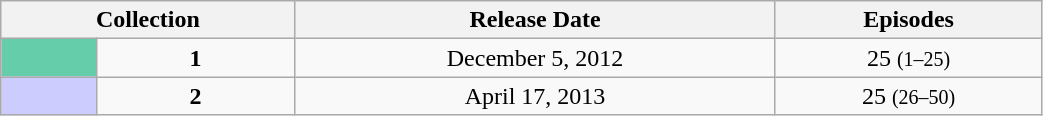<table class="wikitable" style="text-align: center; width: 55%;">
<tr>
<th colspan="2">Collection</th>
<th>Release Date</th>
<th>Episodes</th>
</tr>
<tr>
<td style="background: #66CDAA;"></td>
<td><strong>1</strong></td>
<td>December 5, 2012</td>
<td>25 <small>(1–25)</small></td>
</tr>
<tr>
<td style="background: #CCF;"></td>
<td><strong>2</strong></td>
<td>April 17, 2013</td>
<td>25 <small>(26–50)</small></td>
</tr>
</table>
